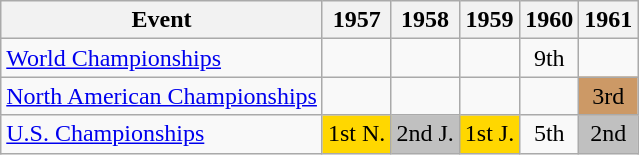<table class="wikitable">
<tr>
<th>Event</th>
<th>1957</th>
<th>1958</th>
<th>1959</th>
<th>1960</th>
<th>1961</th>
</tr>
<tr>
<td><a href='#'>World Championships</a></td>
<td></td>
<td></td>
<td></td>
<td align="center">9th</td>
<td></td>
</tr>
<tr>
<td><a href='#'>North American Championships</a></td>
<td></td>
<td></td>
<td></td>
<td></td>
<td align="center" bgcolor="cc9966">3rd</td>
</tr>
<tr>
<td><a href='#'>U.S. Championships</a></td>
<td align="center" bgcolor="gold">1st N.</td>
<td align="center" bgcolor="silver">2nd J.</td>
<td align="center" bgcolor="gold">1st J.</td>
<td align="center">5th</td>
<td align="center" bgcolor="silver">2nd</td>
</tr>
</table>
